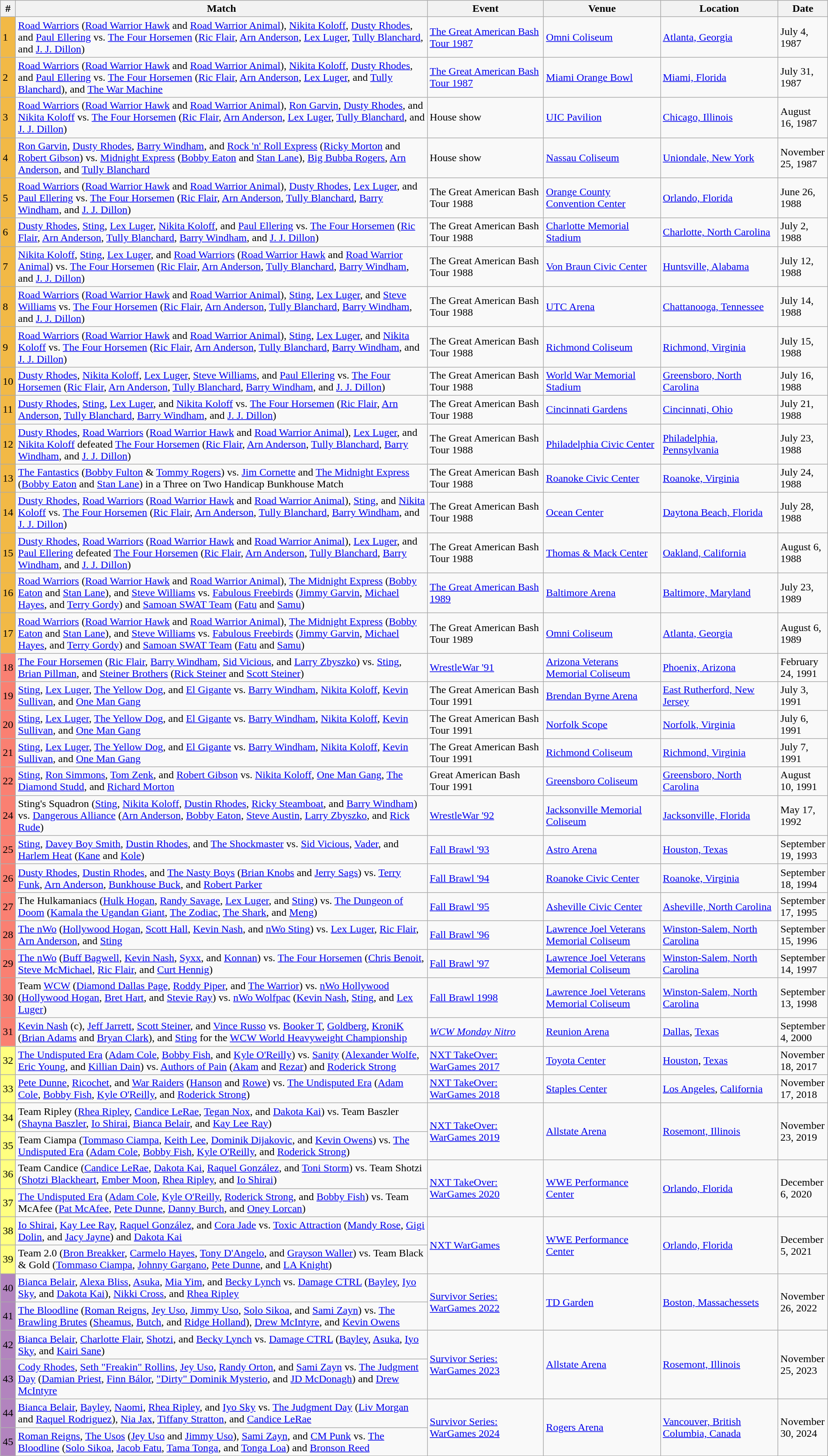<table class="wikitable" style="width:100%;">
<tr>
<th style="width:0;">#</th>
<th style="width:55%;">Match</th>
<th style="width:15%;">Event</th>
<th style="width:15%;">Venue</th>
<th style="width:15%;">Location</th>
<th style="width:15%;">Date</th>
</tr>
<tr>
<td rowspan="1" style="background: #f2b946">1</td>
<td><a href='#'>Road Warriors</a> (<a href='#'>Road Warrior Hawk</a> and <a href='#'>Road Warrior Animal</a>), <a href='#'>Nikita Koloff</a>, <a href='#'>Dusty Rhodes</a>, and <a href='#'>Paul Ellering</a> vs. <a href='#'>The Four Horsemen</a> (<a href='#'>Ric Flair</a>, <a href='#'>Arn Anderson</a>, <a href='#'>Lex Luger</a>, <a href='#'>Tully Blanchard</a>, and <a href='#'>J. J. Dillon</a>)</td>
<td><a href='#'>The Great American Bash Tour 1987</a></td>
<td><a href='#'>Omni Coliseum</a></td>
<td><a href='#'>Atlanta, Georgia</a></td>
<td>July 4, 1987</td>
</tr>
<tr>
<td rowspan="1" style="background: #f2b946">2</td>
<td><a href='#'>Road Warriors</a> (<a href='#'>Road Warrior Hawk</a> and <a href='#'>Road Warrior Animal</a>), <a href='#'>Nikita Koloff</a>, <a href='#'>Dusty Rhodes</a>, and <a href='#'>Paul Ellering</a> vs. <a href='#'>The Four Horsemen</a> (<a href='#'>Ric Flair</a>, <a href='#'>Arn Anderson</a>, <a href='#'>Lex Luger</a>, and <a href='#'>Tully Blanchard</a>), and <a href='#'>The War Machine</a></td>
<td><a href='#'>The Great American Bash Tour 1987</a></td>
<td><a href='#'>Miami Orange Bowl</a></td>
<td><a href='#'>Miami, Florida</a></td>
<td>July 31, 1987</td>
</tr>
<tr>
<td rowspan="1" style="background: #f2b946">3</td>
<td><a href='#'>Road Warriors</a> (<a href='#'>Road Warrior Hawk</a> and <a href='#'>Road Warrior Animal</a>), <a href='#'>Ron Garvin</a>, <a href='#'>Dusty Rhodes</a>, and <a href='#'>Nikita Koloff</a> vs. <a href='#'>The Four Horsemen</a> (<a href='#'>Ric Flair</a>, <a href='#'>Arn Anderson</a>, <a href='#'>Lex Luger</a>, <a href='#'>Tully Blanchard</a>, and <a href='#'>J. J. Dillon</a>)</td>
<td>House show</td>
<td><a href='#'>UIC Pavilion</a></td>
<td><a href='#'>Chicago, Illinois</a></td>
<td>August 16, 1987</td>
</tr>
<tr>
<td rowspan="1" style="background: #f2b946">4</td>
<td><a href='#'>Ron Garvin</a>, <a href='#'>Dusty Rhodes</a>, <a href='#'>Barry Windham</a>, and <a href='#'>Rock 'n' Roll Express</a> (<a href='#'>Ricky Morton</a> and <a href='#'>Robert Gibson</a>) vs. <a href='#'>Midnight Express</a> (<a href='#'>Bobby Eaton</a> and <a href='#'>Stan Lane</a>), <a href='#'>Big Bubba Rogers</a>, <a href='#'>Arn Anderson</a>, and <a href='#'>Tully Blanchard</a></td>
<td>House show</td>
<td><a href='#'>Nassau Coliseum</a></td>
<td><a href='#'>Uniondale, New York</a></td>
<td>November 25, 1987</td>
</tr>
<tr>
<td rowspan="1" style="background: #f2b946">5</td>
<td><a href='#'>Road Warriors</a> (<a href='#'>Road Warrior Hawk</a> and <a href='#'>Road Warrior Animal</a>), <a href='#'>Dusty Rhodes</a>, <a href='#'>Lex Luger</a>, and <a href='#'>Paul Ellering</a> vs. <a href='#'>The Four Horsemen</a> (<a href='#'>Ric Flair</a>, <a href='#'>Arn Anderson</a>, <a href='#'>Tully Blanchard</a>, <a href='#'>Barry Windham</a>, and <a href='#'>J. J. Dillon</a>)</td>
<td>The Great American Bash Tour 1988</td>
<td><a href='#'>Orange County Convention Center</a></td>
<td><a href='#'>Orlando, Florida</a></td>
<td>June 26, 1988</td>
</tr>
<tr>
<td rowspan="1" style="background: #f2b946">6</td>
<td><a href='#'>Dusty Rhodes</a>, <a href='#'>Sting</a>, <a href='#'>Lex Luger</a>, <a href='#'>Nikita Koloff</a>, and <a href='#'>Paul Ellering</a> vs. <a href='#'>The Four Horsemen</a> (<a href='#'>Ric Flair</a>, <a href='#'>Arn Anderson</a>, <a href='#'>Tully Blanchard</a>, <a href='#'>Barry Windham</a>, and <a href='#'>J. J. Dillon</a>)</td>
<td>The Great American Bash Tour 1988</td>
<td><a href='#'>Charlotte Memorial Stadium</a></td>
<td><a href='#'>Charlotte, North Carolina</a></td>
<td>July 2, 1988</td>
</tr>
<tr>
<td rowspan="1" style="background: #f2b946">7</td>
<td><a href='#'>Nikita Koloff</a>, <a href='#'>Sting</a>, <a href='#'>Lex Luger</a>, and <a href='#'>Road Warriors</a> (<a href='#'>Road Warrior Hawk</a> and <a href='#'>Road Warrior Animal</a>) vs. <a href='#'>The Four Horsemen</a> (<a href='#'>Ric Flair</a>, <a href='#'>Arn Anderson</a>, <a href='#'>Tully Blanchard</a>, <a href='#'>Barry Windham</a>, and <a href='#'>J. J. Dillon</a>)</td>
<td>The Great American Bash Tour 1988</td>
<td><a href='#'>Von Braun Civic Center</a></td>
<td><a href='#'>Huntsville, Alabama</a></td>
<td>July 12, 1988</td>
</tr>
<tr>
<td rowspan="1" style="background: #f2b946">8</td>
<td><a href='#'>Road Warriors</a> (<a href='#'>Road Warrior Hawk</a> and <a href='#'>Road Warrior Animal</a>), <a href='#'>Sting</a>, <a href='#'>Lex Luger</a>, and <a href='#'>Steve Williams</a> vs. <a href='#'>The Four Horsemen</a> (<a href='#'>Ric Flair</a>, <a href='#'>Arn Anderson</a>, <a href='#'>Tully Blanchard</a>, <a href='#'>Barry Windham</a>, and <a href='#'>J. J. Dillon</a>)</td>
<td>The Great American Bash Tour 1988</td>
<td><a href='#'>UTC Arena</a></td>
<td><a href='#'>Chattanooga, Tennessee</a></td>
<td>July 14, 1988</td>
</tr>
<tr>
<td rowspan="1" style="background: #f2b946">9</td>
<td><a href='#'>Road Warriors</a> (<a href='#'>Road Warrior Hawk</a> and <a href='#'>Road Warrior Animal</a>), <a href='#'>Sting</a>, <a href='#'>Lex Luger</a>, and <a href='#'>Nikita Koloff</a> vs. <a href='#'>The Four Horsemen</a> (<a href='#'>Ric Flair</a>, <a href='#'>Arn Anderson</a>, <a href='#'>Tully Blanchard</a>, <a href='#'>Barry Windham</a>, and <a href='#'>J. J. Dillon</a>)</td>
<td>The Great American Bash Tour 1988</td>
<td><a href='#'>Richmond Coliseum</a></td>
<td><a href='#'>Richmond, Virginia</a></td>
<td>July 15, 1988</td>
</tr>
<tr>
<td rowspan="1" style="background: #f2b946">10</td>
<td><a href='#'>Dusty Rhodes</a>, <a href='#'>Nikita Koloff</a>, <a href='#'>Lex Luger</a>, <a href='#'>Steve Williams</a>, and <a href='#'>Paul Ellering</a> vs. <a href='#'>The Four Horsemen</a> (<a href='#'>Ric Flair</a>, <a href='#'>Arn Anderson</a>, <a href='#'>Tully Blanchard</a>, <a href='#'>Barry Windham</a>, and <a href='#'>J. J. Dillon</a>)</td>
<td>The Great American Bash Tour 1988</td>
<td><a href='#'>World War Memorial Stadium</a></td>
<td><a href='#'>Greensboro, North Carolina</a></td>
<td>July 16, 1988</td>
</tr>
<tr>
<td rowspan="1" style="background: #f2b946">11</td>
<td><a href='#'>Dusty Rhodes</a>, <a href='#'>Sting</a>, <a href='#'>Lex Luger</a>, and <a href='#'>Nikita Koloff</a> vs. <a href='#'>The Four Horsemen</a> (<a href='#'>Ric Flair</a>, <a href='#'>Arn Anderson</a>, <a href='#'>Tully Blanchard</a>, <a href='#'>Barry Windham</a>, and <a href='#'>J. J. Dillon</a>)</td>
<td>The Great American Bash Tour 1988</td>
<td><a href='#'>Cincinnati Gardens</a></td>
<td><a href='#'>Cincinnati, Ohio</a></td>
<td>July 21, 1988</td>
</tr>
<tr>
<td rowspan="1" style="background: #f2b946">12</td>
<td><a href='#'>Dusty Rhodes</a>, <a href='#'>Road Warriors</a> (<a href='#'>Road Warrior Hawk</a> and <a href='#'>Road Warrior Animal</a>), <a href='#'>Lex Luger</a>, and <a href='#'>Nikita Koloff</a> defeated <a href='#'>The Four Horsemen</a> (<a href='#'>Ric Flair</a>, <a href='#'>Arn Anderson</a>, <a href='#'>Tully Blanchard</a>, <a href='#'>Barry Windham</a>, and <a href='#'>J. J. Dillon</a>)</td>
<td>The Great American Bash Tour 1988</td>
<td><a href='#'>Philadelphia Civic Center</a></td>
<td><a href='#'>Philadelphia, Pennsylvania</a></td>
<td>July 23, 1988</td>
</tr>
<tr>
<td rowspan="1" style="background: #f2b946">13</td>
<td><a href='#'>The Fantastics</a> (<a href='#'>Bobby Fulton</a> & <a href='#'>Tommy Rogers</a>) vs. <a href='#'>Jim Cornette</a> and <a href='#'>The Midnight Express</a> (<a href='#'>Bobby Eaton</a> and <a href='#'>Stan Lane</a>) in a Three on Two Handicap Bunkhouse Match</td>
<td>The Great American Bash Tour 1988</td>
<td><a href='#'>Roanoke Civic Center</a></td>
<td><a href='#'>Roanoke, Virginia</a></td>
<td>July 24, 1988</td>
</tr>
<tr>
<td rowspan="1" style="background: #f2b946">14</td>
<td><a href='#'>Dusty Rhodes</a>, <a href='#'>Road Warriors</a> (<a href='#'>Road Warrior Hawk</a> and <a href='#'>Road Warrior Animal</a>), <a href='#'>Sting</a>, and <a href='#'>Nikita Koloff</a> vs. <a href='#'>The Four Horsemen</a> (<a href='#'>Ric Flair</a>, <a href='#'>Arn Anderson</a>, <a href='#'>Tully Blanchard</a>, <a href='#'>Barry Windham</a>, and <a href='#'>J. J. Dillon</a>)</td>
<td>The Great American Bash Tour 1988</td>
<td><a href='#'>Ocean Center</a></td>
<td><a href='#'>Daytona Beach, Florida</a></td>
<td>July 28, 1988</td>
</tr>
<tr>
<td rowspan="1" style="background: #f2b946">15</td>
<td><a href='#'>Dusty Rhodes</a>, <a href='#'>Road Warriors</a> (<a href='#'>Road Warrior Hawk</a> and <a href='#'>Road Warrior Animal</a>), <a href='#'>Lex Luger</a>, and <a href='#'>Paul Ellering</a> defeated <a href='#'>The Four Horsemen</a> (<a href='#'>Ric Flair</a>, <a href='#'>Arn Anderson</a>, <a href='#'>Tully Blanchard</a>, <a href='#'>Barry Windham</a>, and <a href='#'>J. J. Dillon</a>)</td>
<td>The Great American Bash Tour 1988</td>
<td><a href='#'>Thomas & Mack Center</a></td>
<td><a href='#'>Oakland, California</a></td>
<td>August 6, 1988</td>
</tr>
<tr>
<td rowspan="1" style="background: #f2b946">16</td>
<td><a href='#'>Road Warriors</a> (<a href='#'>Road Warrior Hawk</a> and <a href='#'>Road Warrior Animal</a>), <a href='#'>The Midnight Express</a> (<a href='#'>Bobby Eaton</a> and <a href='#'>Stan Lane</a>), and <a href='#'>Steve Williams</a> vs. <a href='#'>Fabulous Freebirds</a> (<a href='#'>Jimmy Garvin</a>, <a href='#'>Michael Hayes</a>, and <a href='#'>Terry Gordy</a>) and <a href='#'>Samoan SWAT Team</a> (<a href='#'>Fatu</a> and <a href='#'>Samu</a>)</td>
<td><a href='#'>The Great American Bash 1989</a></td>
<td><a href='#'>Baltimore Arena</a></td>
<td><a href='#'>Baltimore, Maryland</a></td>
<td>July 23, 1989</td>
</tr>
<tr>
<td rowspan="1" style="background: #f2b946">17</td>
<td><a href='#'>Road Warriors</a> (<a href='#'>Road Warrior Hawk</a> and <a href='#'>Road Warrior Animal</a>), <a href='#'>The Midnight Express</a> (<a href='#'>Bobby Eaton</a> and <a href='#'>Stan Lane</a>), and <a href='#'>Steve Williams</a> vs. <a href='#'>Fabulous Freebirds</a> (<a href='#'>Jimmy Garvin</a>, <a href='#'>Michael Hayes</a>, and <a href='#'>Terry Gordy</a>) and <a href='#'>Samoan SWAT Team</a> (<a href='#'>Fatu</a> and <a href='#'>Samu</a>)</td>
<td>The Great American Bash Tour 1989</td>
<td><a href='#'>Omni Coliseum</a></td>
<td><a href='#'>Atlanta, Georgia</a></td>
<td>August 6, 1989</td>
</tr>
<tr>
<td rowspan="1" style="background:salmon">18</td>
<td><a href='#'>The Four Horsemen</a> (<a href='#'>Ric Flair</a>, <a href='#'>Barry Windham</a>, <a href='#'>Sid Vicious</a>, and <a href='#'>Larry Zbyszko</a>) vs. <a href='#'>Sting</a>, <a href='#'>Brian Pillman</a>, and <a href='#'>Steiner Brothers</a> (<a href='#'>Rick Steiner</a> and <a href='#'>Scott Steiner</a>)</td>
<td><a href='#'>WrestleWar '91</a></td>
<td><a href='#'>Arizona Veterans Memorial Coliseum</a></td>
<td><a href='#'>Phoenix, Arizona</a></td>
<td>February 24, 1991</td>
</tr>
<tr>
<td rowspan="1" style="background:salmon">19</td>
<td><a href='#'>Sting</a>, <a href='#'>Lex Luger</a>, <a href='#'>The Yellow Dog</a>, and <a href='#'>El Gigante</a> vs. <a href='#'>Barry Windham</a>, <a href='#'>Nikita Koloff</a>, <a href='#'>Kevin Sullivan</a>, and <a href='#'>One Man Gang</a></td>
<td>The Great American Bash Tour 1991</td>
<td><a href='#'>Brendan Byrne Arena</a></td>
<td><a href='#'>East Rutherford, New Jersey</a></td>
<td>July 3, 1991</td>
</tr>
<tr>
<td rowspan="1" style="background:salmon">20</td>
<td><a href='#'>Sting</a>, <a href='#'>Lex Luger</a>, <a href='#'>The Yellow Dog</a>, and <a href='#'>El Gigante</a> vs. <a href='#'>Barry Windham</a>, <a href='#'>Nikita Koloff</a>, <a href='#'>Kevin Sullivan</a>, and <a href='#'>One Man Gang</a></td>
<td>The Great American Bash Tour 1991</td>
<td><a href='#'>Norfolk Scope</a></td>
<td><a href='#'>Norfolk, Virginia</a></td>
<td>July 6, 1991</td>
</tr>
<tr>
<td rowspan="1" style="background:salmon">21</td>
<td><a href='#'>Sting</a>, <a href='#'>Lex Luger</a>, <a href='#'>The Yellow Dog</a>, and <a href='#'>El Gigante</a> vs. <a href='#'>Barry Windham</a>, <a href='#'>Nikita Koloff</a>, <a href='#'>Kevin Sullivan</a>, and <a href='#'>One Man Gang</a></td>
<td>The Great American Bash Tour 1991</td>
<td><a href='#'>Richmond Coliseum</a></td>
<td><a href='#'>Richmond, Virginia</a></td>
<td>July 7, 1991</td>
</tr>
<tr>
<td rowspan="1" style="background:salmon">22</td>
<td><a href='#'>Sting</a>, <a href='#'>Ron Simmons</a>, <a href='#'>Tom Zenk</a>, and <a href='#'>Robert Gibson</a> vs. <a href='#'>Nikita Koloff</a>, <a href='#'>One Man Gang</a>, <a href='#'>The Diamond Studd</a>, and <a href='#'>Richard Morton</a></td>
<td>Great American Bash Tour 1991</td>
<td><a href='#'>Greensboro Coliseum</a></td>
<td><a href='#'>Greensboro, North Carolina</a></td>
<td>August 10, 1991</td>
</tr>
<tr>
<td rowspan="1" style="background:salmon">24</td>
<td>Sting's Squadron (<a href='#'>Sting</a>, <a href='#'>Nikita Koloff</a>, <a href='#'>Dustin Rhodes</a>, <a href='#'>Ricky Steamboat</a>, and <a href='#'>Barry Windham</a>) vs. <a href='#'>Dangerous Alliance</a> (<a href='#'>Arn Anderson</a>, <a href='#'>Bobby Eaton</a>, <a href='#'>Steve Austin</a>, <a href='#'>Larry Zbyszko</a>, and <a href='#'>Rick Rude</a>)</td>
<td><a href='#'>WrestleWar '92</a></td>
<td><a href='#'>Jacksonville Memorial Coliseum</a></td>
<td><a href='#'>Jacksonville, Florida</a></td>
<td>May 17, 1992</td>
</tr>
<tr>
<td rowspan="1" style="background:salmon">25</td>
<td><a href='#'>Sting</a>, <a href='#'>Davey Boy Smith</a>, <a href='#'>Dustin Rhodes</a>, and <a href='#'>The Shockmaster</a> vs. <a href='#'>Sid Vicious</a>, <a href='#'>Vader</a>, and <a href='#'>Harlem Heat</a> (<a href='#'>Kane</a> and <a href='#'>Kole</a>)</td>
<td><a href='#'>Fall Brawl '93</a></td>
<td><a href='#'>Astro Arena</a></td>
<td><a href='#'>Houston, Texas</a></td>
<td>September 19, 1993</td>
</tr>
<tr>
<td rowspan="1" style="background:salmon">26</td>
<td><a href='#'>Dusty Rhodes</a>, <a href='#'>Dustin Rhodes</a>, and <a href='#'>The Nasty Boys</a> (<a href='#'>Brian Knobs</a> and <a href='#'>Jerry Sags</a>) vs. <a href='#'>Terry Funk</a>, <a href='#'>Arn Anderson</a>, <a href='#'>Bunkhouse Buck</a>, and <a href='#'>Robert Parker</a></td>
<td><a href='#'>Fall Brawl '94</a></td>
<td><a href='#'>Roanoke Civic Center</a></td>
<td><a href='#'>Roanoke, Virginia</a></td>
<td>September 18, 1994</td>
</tr>
<tr>
<td rowspan="1" style="background:salmon">27</td>
<td>The Hulkamaniacs (<a href='#'>Hulk Hogan</a>, <a href='#'>Randy Savage</a>, <a href='#'>Lex Luger</a>, and <a href='#'>Sting</a>) vs. <a href='#'>The Dungeon of Doom</a> (<a href='#'>Kamala the Ugandan Giant</a>, <a href='#'>The Zodiac</a>, <a href='#'>The Shark</a>, and <a href='#'>Meng</a>)</td>
<td><a href='#'>Fall Brawl '95</a></td>
<td><a href='#'>Asheville Civic Center</a></td>
<td><a href='#'>Asheville, North Carolina</a></td>
<td>September 17, 1995</td>
</tr>
<tr>
<td rowspan="1" style="background:salmon">28</td>
<td><a href='#'>The nWo</a> (<a href='#'>Hollywood Hogan</a>, <a href='#'>Scott Hall</a>, <a href='#'>Kevin Nash</a>, and <a href='#'>nWo Sting</a>) vs. <a href='#'>Lex Luger</a>, <a href='#'>Ric Flair</a>, <a href='#'>Arn Anderson</a>, and <a href='#'>Sting</a></td>
<td><a href='#'>Fall Brawl '96</a></td>
<td><a href='#'>Lawrence Joel Veterans Memorial Coliseum</a></td>
<td><a href='#'>Winston-Salem, North Carolina</a></td>
<td>September 15, 1996</td>
</tr>
<tr>
<td rowspan="1" style="background:salmon">29</td>
<td><a href='#'>The nWo</a> (<a href='#'>Buff Bagwell</a>, <a href='#'>Kevin Nash</a>, <a href='#'>Syxx</a>, and <a href='#'>Konnan</a>) vs. <a href='#'>The Four Horsemen</a> (<a href='#'>Chris Benoit</a>, <a href='#'>Steve McMichael</a>, <a href='#'>Ric Flair</a>, and <a href='#'>Curt Hennig</a>)</td>
<td><a href='#'>Fall Brawl '97</a></td>
<td><a href='#'>Lawrence Joel Veterans Memorial Coliseum</a></td>
<td><a href='#'>Winston-Salem, North Carolina</a></td>
<td>September 14, 1997</td>
</tr>
<tr>
<td rowspan="1" style="background:salmon">30</td>
<td>Team <a href='#'>WCW</a> (<a href='#'>Diamond Dallas Page</a>, <a href='#'>Roddy Piper</a>, and <a href='#'>The Warrior</a>) vs. <a href='#'>nWo Hollywood</a> (<a href='#'>Hollywood Hogan</a>, <a href='#'>Bret Hart</a>, and <a href='#'>Stevie Ray</a>) vs. <a href='#'>nWo Wolfpac</a> (<a href='#'>Kevin Nash</a>, <a href='#'>Sting</a>, and <a href='#'>Lex Luger</a>)</td>
<td><a href='#'>Fall Brawl 1998</a></td>
<td><a href='#'>Lawrence Joel Veterans Memorial Coliseum</a></td>
<td><a href='#'>Winston-Salem, North Carolina</a></td>
<td>September 13, 1998</td>
</tr>
<tr>
<td rowspan="1" style="background:salmon">31</td>
<td><a href='#'>Kevin Nash</a> (c), <a href='#'>Jeff Jarrett</a>, <a href='#'>Scott Steiner</a>, and <a href='#'>Vince Russo</a> vs. <a href='#'>Booker T</a>, <a href='#'>Goldberg</a>, <a href='#'>KroniK</a> (<a href='#'>Brian Adams</a> and <a href='#'>Bryan Clark</a>), and <a href='#'>Sting</a> for the <a href='#'>WCW World Heavyweight Championship</a></td>
<td><em><a href='#'>WCW Monday Nitro</a></em></td>
<td><a href='#'>Reunion Arena</a></td>
<td><a href='#'>Dallas</a>, <a href='#'>Texas</a></td>
<td>September 4, 2000</td>
</tr>
<tr>
<td rowspan="1" style="background:#FFFF80">32</td>
<td><a href='#'>The Undisputed Era</a> (<a href='#'>Adam Cole</a>, <a href='#'>Bobby Fish</a>, and <a href='#'>Kyle O'Reilly</a>) vs. <a href='#'>Sanity</a> (<a href='#'>Alexander Wolfe</a>, <a href='#'>Eric Young</a>, and <a href='#'>Killian Dain</a>) vs. <a href='#'>Authors of Pain</a> (<a href='#'>Akam</a> and <a href='#'>Rezar</a>) and <a href='#'>Roderick Strong</a></td>
<td><a href='#'>NXT TakeOver: WarGames 2017</a></td>
<td><a href='#'>Toyota Center</a></td>
<td><a href='#'>Houston</a>, <a href='#'>Texas</a></td>
<td>November 18, 2017</td>
</tr>
<tr>
<td rowspan="1" style="background:#FFFF80">33</td>
<td><a href='#'>Pete Dunne</a>, <a href='#'>Ricochet</a>, and <a href='#'>War Raiders</a> (<a href='#'>Hanson</a> and <a href='#'>Rowe</a>) vs. <a href='#'>The Undisputed Era</a> (<a href='#'>Adam Cole</a>, <a href='#'>Bobby Fish</a>, <a href='#'>Kyle O'Reilly</a>, and <a href='#'>Roderick Strong</a>)</td>
<td><a href='#'>NXT TakeOver: WarGames 2018</a></td>
<td><a href='#'>Staples Center</a></td>
<td><a href='#'>Los Angeles</a>, <a href='#'>California</a></td>
<td>November 17, 2018</td>
</tr>
<tr>
<td rowspan="1" style="background:#FFFF80">34</td>
<td>Team Ripley (<a href='#'>Rhea Ripley</a>, <a href='#'>Candice LeRae</a>, <a href='#'>Tegan Nox</a>, and <a href='#'>Dakota Kai</a>) vs. Team Baszler (<a href='#'>Shayna Baszler</a>, <a href='#'>Io Shirai</a>, <a href='#'>Bianca Belair</a>, and <a href='#'>Kay Lee Ray</a>)</td>
<td rowspan="2"><a href='#'>NXT TakeOver: WarGames 2019</a></td>
<td rowspan="2"><a href='#'>Allstate Arena</a></td>
<td rowspan="2"><a href='#'>Rosemont, Illinois</a></td>
<td rowspan="2">November 23, 2019</td>
</tr>
<tr>
<td rowspan="1" style="background:#FFFF80">35</td>
<td>Team Ciampa (<a href='#'>Tommaso Ciampa</a>, <a href='#'>Keith Lee</a>, <a href='#'>Dominik Dijakovic</a>, and <a href='#'>Kevin Owens</a>) vs. <a href='#'>The Undisputed Era</a> (<a href='#'>Adam Cole</a>, <a href='#'>Bobby Fish</a>, <a href='#'>Kyle O'Reilly</a>, and <a href='#'>Roderick Strong</a>)</td>
</tr>
<tr>
<td rowspan="1" style="background:#FFFF80">36</td>
<td>Team Candice  (<a href='#'>Candice LeRae</a>, <a href='#'>Dakota Kai</a>, <a href='#'>Raquel González</a>, and <a href='#'>Toni Storm</a>) vs. Team Shotzi (<a href='#'>Shotzi Blackheart</a>, <a href='#'>Ember Moon</a>, <a href='#'>Rhea Ripley</a>, and <a href='#'>Io Shirai</a>)</td>
<td rowspan="2"><a href='#'>NXT TakeOver: WarGames 2020</a></td>
<td rowspan="2"><a href='#'>WWE Performance Center</a></td>
<td rowspan="2"><a href='#'>Orlando, Florida</a></td>
<td rowspan="2">December 6, 2020</td>
</tr>
<tr>
<td rowspan="1" style="background:#FFFF80">37</td>
<td><a href='#'>The Undisputed Era</a> (<a href='#'>Adam Cole</a>, <a href='#'>Kyle O'Reilly</a>, <a href='#'>Roderick Strong</a>, and <a href='#'>Bobby Fish</a>) vs. Team McAfee (<a href='#'>Pat McAfee</a>, <a href='#'>Pete Dunne</a>, <a href='#'>Danny Burch</a>, and <a href='#'>Oney Lorcan</a>)</td>
</tr>
<tr>
<td rowspan="1" style="background:#FFFF80">38</td>
<td><a href='#'>Io Shirai</a>, <a href='#'>Kay Lee Ray</a>, <a href='#'>Raquel González</a>, and <a href='#'>Cora Jade</a> vs. <a href='#'>Toxic Attraction</a> (<a href='#'>Mandy Rose</a>, <a href='#'>Gigi Dolin</a>, and <a href='#'>Jacy Jayne</a>) and <a href='#'>Dakota Kai</a></td>
<td rowspan="2"><a href='#'>NXT WarGames</a></td>
<td rowspan="2"><a href='#'>WWE Performance Center</a></td>
<td rowspan="2"><a href='#'>Orlando, Florida</a></td>
<td rowspan="2">December 5, 2021</td>
</tr>
<tr>
<td rowspan="1" style="background:#FFFF80">39</td>
<td>Team 2.0 (<a href='#'>Bron Breakker</a>, <a href='#'>Carmelo Hayes</a>, <a href='#'>Tony D'Angelo</a>, and <a href='#'>Grayson Waller</a>) vs. Team Black & Gold (<a href='#'>Tommaso Ciampa</a>, <a href='#'>Johnny Gargano</a>, <a href='#'>Pete Dunne</a>, and <a href='#'>LA Knight</a>)</td>
</tr>
<tr>
<td rowspan="1" style="background:#B284BE">40</td>
<td><a href='#'>Bianca Belair</a>, <a href='#'>Alexa Bliss</a>, <a href='#'>Asuka</a>, <a href='#'>Mia Yim</a>, and <a href='#'>Becky Lynch</a> vs. <a href='#'>Damage CTRL</a> (<a href='#'>Bayley</a>, <a href='#'>Iyo Sky</a>, and <a href='#'>Dakota Kai</a>), <a href='#'>Nikki Cross</a>, and <a href='#'>Rhea Ripley</a></td>
<td rowspan="2"><a href='#'>Survivor Series: WarGames 2022</a></td>
<td rowspan="2"><a href='#'>TD Garden</a></td>
<td rowspan="2"><a href='#'>Boston, Massachessets</a></td>
<td rowspan="2">November 26, 2022</td>
</tr>
<tr>
<td rowspan="1" style="background:#B284BE">41</td>
<td><a href='#'>The Bloodline</a> (<a href='#'>Roman Reigns</a>, <a href='#'>Jey Uso</a>, <a href='#'>Jimmy Uso</a>, <a href='#'>Solo Sikoa</a>, and <a href='#'>Sami Zayn</a>) vs. <a href='#'>The Brawling Brutes</a> (<a href='#'>Sheamus</a>, <a href='#'>Butch</a>, and <a href='#'>Ridge Holland</a>), <a href='#'>Drew McIntyre</a>, and <a href='#'>Kevin Owens</a></td>
</tr>
<tr>
<td rowspan="1" style="background:#B284BE">42</td>
<td><a href='#'>Bianca Belair</a>, <a href='#'>Charlotte Flair</a>, <a href='#'>Shotzi</a>, and <a href='#'>Becky Lynch</a> vs. <a href='#'>Damage CTRL</a> (<a href='#'>Bayley</a>, <a href='#'>Asuka</a>, <a href='#'>Iyo Sky</a>, and <a href='#'>Kairi Sane</a>)</td>
<td rowspan="2"><a href='#'>Survivor Series: WarGames 2023</a></td>
<td rowspan="2"><a href='#'>Allstate Arena</a></td>
<td rowspan="2"><a href='#'>Rosemont, Illinois</a></td>
<td rowspan="2">November 25, 2023</td>
</tr>
<tr>
<td rowspan="1" style="background:#B284BE">43</td>
<td><a href='#'>Cody Rhodes</a>, <a href='#'>Seth "Freakin" Rollins</a>, <a href='#'>Jey Uso</a>, <a href='#'>Randy Orton</a>, and <a href='#'>Sami Zayn</a> vs. <a href='#'>The Judgment Day</a> (<a href='#'>Damian Priest</a>, <a href='#'>Finn Bálor</a>, <a href='#'>"Dirty" Dominik Mysterio</a>, and <a href='#'>JD McDonagh</a>) and <a href='#'>Drew McIntyre</a></td>
</tr>
<tr>
<td rowspan="1" style="background:#B284BE">44</td>
<td><a href='#'>Bianca Belair</a>, <a href='#'>Bayley</a>, <a href='#'>Naomi</a>, <a href='#'>Rhea Ripley</a>, and <a href='#'>Iyo Sky</a> vs. <a href='#'>The Judgment Day</a> (<a href='#'>Liv Morgan</a> and <a href='#'>Raquel Rodriguez</a>), <a href='#'>Nia Jax</a>, <a href='#'>Tiffany Stratton</a>, and <a href='#'>Candice LeRae</a></td>
<td rowspan="2"><a href='#'>Survivor Series: WarGames 2024</a></td>
<td rowspan="2"><a href='#'>Rogers Arena</a></td>
<td rowspan="2"><a href='#'>Vancouver, British Columbia, Canada</a></td>
<td rowspan="2">November 30, 2024</td>
</tr>
<tr>
<td rowspan="1" style="background:#B284BE">45</td>
<td><a href='#'>Roman Reigns</a>, <a href='#'>The Usos</a> (<a href='#'>Jey Uso</a> and <a href='#'>Jimmy Uso</a>), <a href='#'>Sami Zayn</a>, and <a href='#'>CM Punk</a> vs. <a href='#'>The Bloodline</a> (<a href='#'>Solo Sikoa</a>, <a href='#'>Jacob Fatu</a>, <a href='#'>Tama Tonga</a>, and <a href='#'>Tonga Loa</a>) and <a href='#'>Bronson Reed</a></td>
</tr>
</table>
